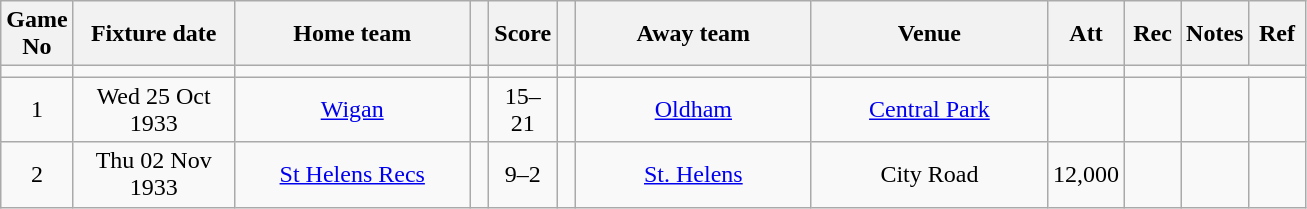<table class="wikitable" style="text-align:center;">
<tr>
<th width=20 abbr="No">Game No</th>
<th width=100 abbr="Date">Fixture date</th>
<th width=150 abbr="Home team">Home team</th>
<th width=5 abbr="space"></th>
<th width=20 abbr="Score">Score</th>
<th width=5 abbr="space"></th>
<th width=150 abbr="Away team">Away team</th>
<th width=150 abbr="Venue">Venue</th>
<th width=30 abbr="Att">Att</th>
<th width=30 abbr="Rec">Rec</th>
<th width=20 abbr="Notes">Notes</th>
<th width=30 abbr="Ref">Ref</th>
</tr>
<tr>
<td></td>
<td></td>
<td></td>
<td></td>
<td></td>
<td></td>
<td></td>
<td></td>
<td></td>
<td></td>
</tr>
<tr>
<td>1</td>
<td>Wed 25 Oct 1933</td>
<td><a href='#'>Wigan</a></td>
<td></td>
<td>15–21</td>
<td></td>
<td><a href='#'>Oldham</a></td>
<td><a href='#'>Central Park</a></td>
<td></td>
<td></td>
<td></td>
<td></td>
</tr>
<tr>
<td>2</td>
<td>Thu 02 Nov 1933</td>
<td><a href='#'>St Helens Recs</a></td>
<td></td>
<td>9–2</td>
<td></td>
<td><a href='#'>St. Helens</a></td>
<td>City Road</td>
<td>12,000</td>
<td></td>
<td></td>
<td></td>
</tr>
</table>
